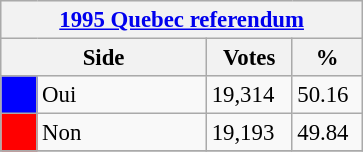<table class="wikitable" style="font-size: 95%; clear:both">
<tr style="background-color:#E9E9E9">
<th colspan=4><a href='#'>1995 Quebec referendum</a></th>
</tr>
<tr style="background-color:#E9E9E9">
<th colspan=2 style="width: 130px">Side</th>
<th style="width: 50px">Votes</th>
<th style="width: 40px">%</th>
</tr>
<tr>
<td bgcolor="blue"></td>
<td>Oui</td>
<td>19,314</td>
<td>50.16</td>
</tr>
<tr>
<td bgcolor="red"></td>
<td>Non</td>
<td>19,193</td>
<td>49.84</td>
</tr>
<tr>
</tr>
</table>
